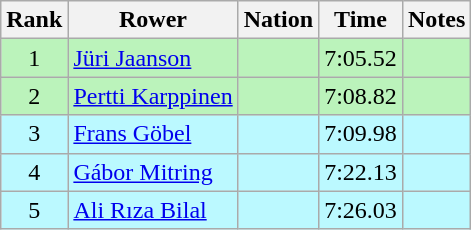<table class="wikitable sortable" style="text-align:center">
<tr>
<th>Rank</th>
<th>Rower</th>
<th>Nation</th>
<th>Time</th>
<th>Notes</th>
</tr>
<tr style="background:#bbf3bb;">
<td>1</td>
<td align=left><a href='#'>Jüri Jaanson</a></td>
<td align=left></td>
<td>7:05.52</td>
<td></td>
</tr>
<tr style="background:#bbf3bb;">
<td>2</td>
<td align=left><a href='#'>Pertti Karppinen</a></td>
<td align=left></td>
<td>7:08.82</td>
<td></td>
</tr>
<tr bgcolor=bbf9ff>
<td>3</td>
<td align=left><a href='#'>Frans Göbel</a></td>
<td align=left></td>
<td>7:09.98</td>
<td></td>
</tr>
<tr bgcolor=bbf9ff>
<td>4</td>
<td align=left><a href='#'>Gábor Mitring</a></td>
<td align=left></td>
<td>7:22.13</td>
<td></td>
</tr>
<tr bgcolor=bbf9ff>
<td>5</td>
<td align=left><a href='#'>Ali Rıza Bilal</a></td>
<td align=left></td>
<td>7:26.03</td>
<td></td>
</tr>
</table>
